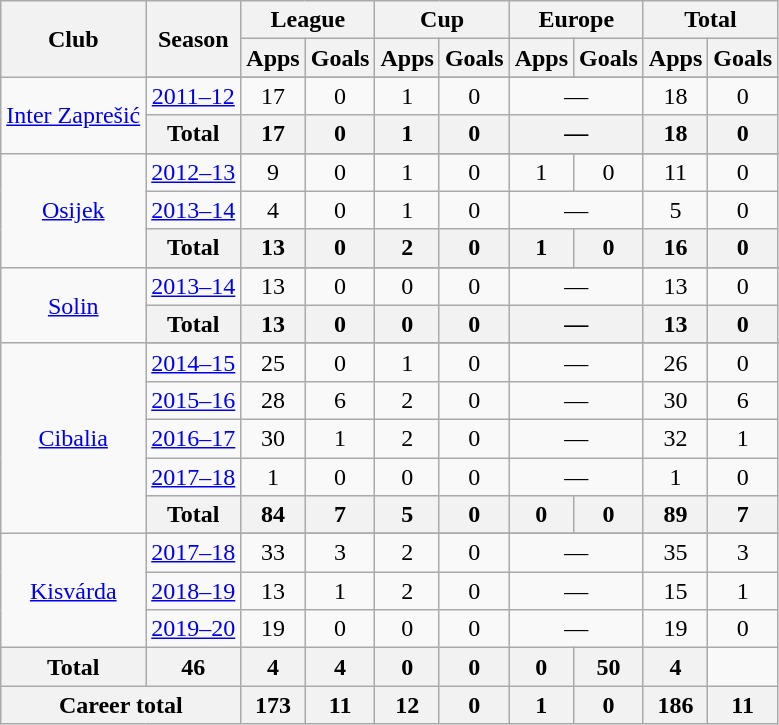<table class="wikitable" style="text-align: center;">
<tr>
<th rowspan="2">Club</th>
<th rowspan="2">Season</th>
<th colspan="2">League</th>
<th colspan="2">Cup</th>
<th colspan="2">Europe</th>
<th colspan="2">Total</th>
</tr>
<tr>
<th>Apps</th>
<th>Goals</th>
<th>Apps</th>
<th>Goals</th>
<th>Apps</th>
<th>Goals</th>
<th>Apps</th>
<th>Goals</th>
</tr>
<tr>
<td rowspan="3"><a href='#'>Inter Zaprešić</a></td>
</tr>
<tr>
<td><a href='#'>2011–12</a></td>
<td>17</td>
<td>0</td>
<td>1</td>
<td>0</td>
<td colspan="2">—</td>
<td>18</td>
<td>0</td>
</tr>
<tr>
<th>Total</th>
<th>17</th>
<th>0</th>
<th>1</th>
<th>0</th>
<th colspan="2">—</th>
<th>18</th>
<th>0</th>
</tr>
<tr>
<td rowspan="4"><a href='#'>Osijek</a></td>
</tr>
<tr>
<td><a href='#'>2012–13</a></td>
<td>9</td>
<td>0</td>
<td>1</td>
<td>0</td>
<td>1</td>
<td>0</td>
<td>11</td>
<td>0</td>
</tr>
<tr>
<td><a href='#'>2013–14</a></td>
<td>4</td>
<td>0</td>
<td>1</td>
<td>0</td>
<td colspan="2">—</td>
<td>5</td>
<td>0</td>
</tr>
<tr>
<th>Total</th>
<th>13</th>
<th>0</th>
<th>2</th>
<th>0</th>
<th>1</th>
<th>0</th>
<th>16</th>
<th>0</th>
</tr>
<tr>
<td rowspan="3"><a href='#'>Solin</a></td>
</tr>
<tr>
<td><a href='#'>2013–14</a></td>
<td>13</td>
<td>0</td>
<td>0</td>
<td>0</td>
<td colspan="2">—</td>
<td>13</td>
<td>0</td>
</tr>
<tr>
<th>Total</th>
<th>13</th>
<th>0</th>
<th>0</th>
<th>0</th>
<th colspan="2">—</th>
<th>13</th>
<th>0</th>
</tr>
<tr>
<td rowspan="6"><a href='#'>Cibalia</a></td>
</tr>
<tr>
<td><a href='#'>2014–15</a></td>
<td>25</td>
<td>0</td>
<td>1</td>
<td>0</td>
<td colspan="2">—</td>
<td>26</td>
<td>0</td>
</tr>
<tr>
<td><a href='#'>2015–16</a></td>
<td>28</td>
<td>6</td>
<td>2</td>
<td>0</td>
<td colspan="2">—</td>
<td>30</td>
<td>6</td>
</tr>
<tr>
<td><a href='#'>2016–17</a></td>
<td>30</td>
<td>1</td>
<td>2</td>
<td>0</td>
<td colspan="2">—</td>
<td>32</td>
<td>1</td>
</tr>
<tr>
<td><a href='#'>2017–18</a></td>
<td>1</td>
<td>0</td>
<td>0</td>
<td>0</td>
<td colspan="2">—</td>
<td>1</td>
<td>0</td>
</tr>
<tr>
<th>Total</th>
<th>84</th>
<th>7</th>
<th>5</th>
<th>0</th>
<th>0</th>
<th>0</th>
<th>89</th>
<th>7</th>
</tr>
<tr>
<td rowspan="4"><a href='#'>Kisvárda</a></td>
</tr>
<tr>
<td><a href='#'>2017–18</a></td>
<td>33</td>
<td>3</td>
<td>2</td>
<td>0</td>
<td colspan="2">—</td>
<td>35</td>
<td>3</td>
</tr>
<tr>
<td><a href='#'>2018–19</a></td>
<td>13</td>
<td>1</td>
<td>2</td>
<td>0</td>
<td colspan="2">—</td>
<td>15</td>
<td>1</td>
</tr>
<tr>
<td><a href='#'>2019–20</a></td>
<td>19</td>
<td>0</td>
<td>0</td>
<td>0</td>
<td colspan="2">—</td>
<td>19</td>
<td>0</td>
</tr>
<tr>
<th>Total</th>
<th>46</th>
<th>4</th>
<th>4</th>
<th>0</th>
<th>0</th>
<th>0</th>
<th>50</th>
<th>4</th>
</tr>
<tr>
<th colspan="2">Career total</th>
<th>173</th>
<th>11</th>
<th>12</th>
<th>0</th>
<th>1</th>
<th>0</th>
<th>186</th>
<th>11</th>
</tr>
</table>
